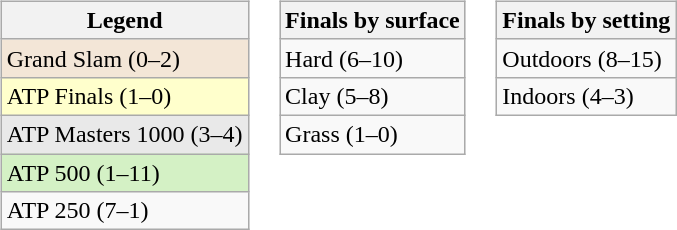<table>
<tr valign=top>
<td><br><table class=wikitable>
<tr>
<th>Legend</th>
</tr>
<tr style=background:#f3e6d7>
<td>Grand Slam (0–2)</td>
</tr>
<tr style=background:#ffc>
<td>ATP Finals (1–0)</td>
</tr>
<tr style=background:#e9e9e9>
<td>ATP Masters 1000 (3–4)</td>
</tr>
<tr style=background:#d4f1c5>
<td>ATP 500 (1–11)</td>
</tr>
<tr>
<td>ATP 250 (7–1)</td>
</tr>
</table>
</td>
<td><br><table class=wikitable>
<tr>
<th>Finals by surface</th>
</tr>
<tr>
<td>Hard (6–10)</td>
</tr>
<tr>
<td>Clay (5–8)</td>
</tr>
<tr>
<td>Grass (1–0)</td>
</tr>
</table>
</td>
<td><br><table class=wikitable>
<tr>
<th>Finals by setting</th>
</tr>
<tr>
<td>Outdoors (8–15)</td>
</tr>
<tr>
<td>Indoors (4–3)</td>
</tr>
</table>
</td>
</tr>
</table>
